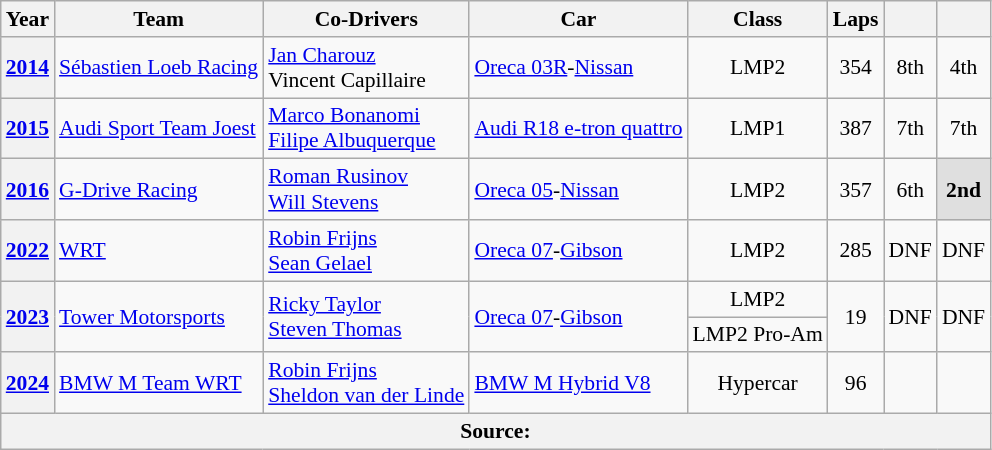<table class="wikitable" style="text-align:center; font-size:90%">
<tr>
<th>Year</th>
<th>Team</th>
<th>Co-Drivers</th>
<th>Car</th>
<th>Class</th>
<th>Laps</th>
<th></th>
<th></th>
</tr>
<tr>
<th><a href='#'>2014</a></th>
<td align="left"nowrap> <a href='#'>Sébastien Loeb Racing</a></td>
<td align="left"nowrap> <a href='#'>Jan Charouz</a><br> Vincent Capillaire</td>
<td align="left"nowrap><a href='#'>Oreca 03R</a>-<a href='#'>Nissan</a></td>
<td>LMP2</td>
<td>354</td>
<td>8th</td>
<td>4th</td>
</tr>
<tr>
<th><a href='#'>2015</a></th>
<td align="left"nowrap> <a href='#'>Audi Sport Team Joest</a></td>
<td align="left"nowrap> <a href='#'>Marco Bonanomi</a><br> <a href='#'>Filipe Albuquerque</a></td>
<td align="left"nowrap><a href='#'>Audi R18 e-tron quattro</a></td>
<td>LMP1</td>
<td>387</td>
<td>7th</td>
<td>7th</td>
</tr>
<tr>
<th><a href='#'>2016</a></th>
<td align="left"nowrap> <a href='#'>G-Drive Racing</a></td>
<td align="left"nowrap> <a href='#'>Roman Rusinov</a><br> <a href='#'>Will Stevens</a></td>
<td align="left"nowrap><a href='#'>Oreca 05</a>-<a href='#'>Nissan</a></td>
<td>LMP2</td>
<td>357</td>
<td>6th</td>
<td style="background:#DFDFDF;"><strong>2nd</strong></td>
</tr>
<tr>
<th><a href='#'>2022</a></th>
<td align="left"nowrap> <a href='#'>WRT</a></td>
<td align="left"nowrap> <a href='#'>Robin Frijns</a><br> <a href='#'>Sean Gelael</a></td>
<td align="left"nowrap><a href='#'>Oreca 07</a>-<a href='#'>Gibson</a></td>
<td>LMP2</td>
<td>285</td>
<td>DNF</td>
<td>DNF</td>
</tr>
<tr>
<th rowspan="2"><a href='#'>2023</a></th>
<td rowspan="2" align="left"nowrap> <a href='#'>Tower Motorsports</a></td>
<td rowspan="2" align="left"nowrap> <a href='#'>Ricky Taylor</a><br> <a href='#'>Steven Thomas</a></td>
<td rowspan="2" align="left"nowrap><a href='#'>Oreca 07</a>-<a href='#'>Gibson</a></td>
<td>LMP2</td>
<td rowspan="2">19</td>
<td rowspan="2">DNF</td>
<td rowspan="2">DNF</td>
</tr>
<tr>
<td>LMP2 Pro-Am</td>
</tr>
<tr>
<th><a href='#'>2024</a></th>
<td align="left"nowrap> <a href='#'>BMW M Team WRT</a></td>
<td align="left"nowrap> <a href='#'>Robin Frijns</a><br> <a href='#'>Sheldon van der Linde</a></td>
<td align="left"nowrap><a href='#'>BMW M Hybrid V8</a></td>
<td>Hypercar</td>
<td>96</td>
<td></td>
<td></td>
</tr>
<tr>
<th colspan="8">Source:</th>
</tr>
</table>
